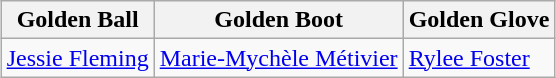<table class="wikitable" style="margin:auto">
<tr>
<th>Golden Ball</th>
<th>Golden Boot</th>
<th>Golden Glove</th>
</tr>
<tr>
<td> <a href='#'>Jessie Fleming</a></td>
<td> <a href='#'>Marie-Mychèle Métivier</a></td>
<td> <a href='#'>Rylee Foster</a></td>
</tr>
</table>
